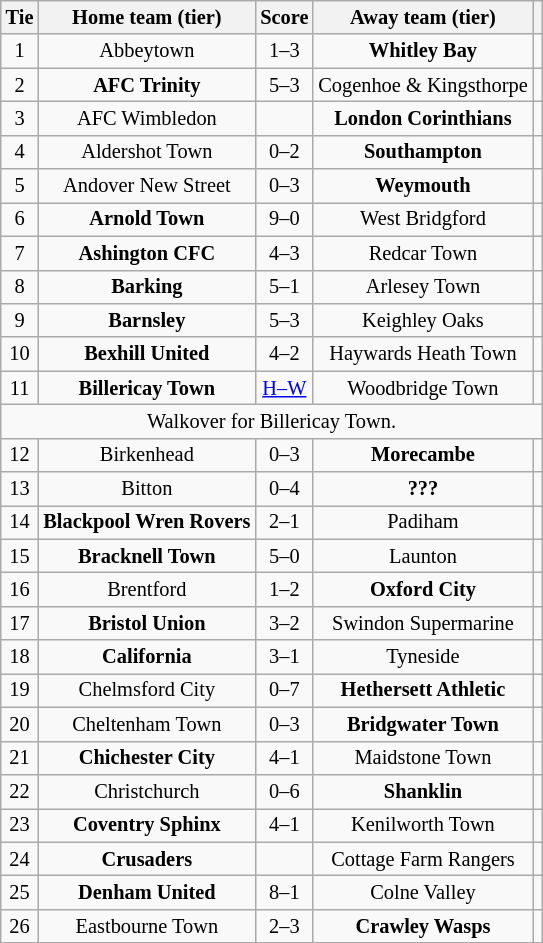<table class="wikitable" style="text-align:center; font-size:85%">
<tr>
<th>Tie</th>
<th>Home team (tier)</th>
<th>Score</th>
<th>Away team (tier)</th>
<th></th>
</tr>
<tr>
<td>1</td>
<td>Abbeytown</td>
<td>1–3</td>
<td><strong>Whitley Bay</strong></td>
<td></td>
</tr>
<tr>
<td>2</td>
<td><strong>AFC Trinity</strong></td>
<td>5–3</td>
<td>Cogenhoe & Kingsthorpe</td>
<td></td>
</tr>
<tr>
<td>3</td>
<td>AFC Wimbledon</td>
<td></td>
<td><strong>London Corinthians</strong></td>
<td></td>
</tr>
<tr>
<td>4</td>
<td>Aldershot Town</td>
<td align="center">0–2</td>
<td><strong>Southampton</strong></td>
<td></td>
</tr>
<tr>
<td>5</td>
<td>Andover New Street</td>
<td align="center">0–3</td>
<td><strong>Weymouth</strong></td>
<td></td>
</tr>
<tr>
<td>6</td>
<td><strong>Arnold Town</strong></td>
<td align="center">9–0</td>
<td>West Bridgford</td>
<td></td>
</tr>
<tr>
<td>7</td>
<td><strong>Ashington CFC</strong></td>
<td>4–3</td>
<td>Redcar Town</td>
<td></td>
</tr>
<tr>
<td>8</td>
<td><strong>Barking</strong></td>
<td>5–1</td>
<td>Arlesey Town</td>
<td></td>
</tr>
<tr>
<td>9</td>
<td><strong>Barnsley</strong></td>
<td>5–3</td>
<td>Keighley Oaks</td>
<td></td>
</tr>
<tr>
<td>10</td>
<td><strong>Bexhill United</strong></td>
<td>4–2</td>
<td>Haywards Heath Town</td>
<td></td>
</tr>
<tr>
<td>11</td>
<td><strong>Billericay Town</strong></td>
<td align="center"><a href='#'>H–W</a></td>
<td>Woodbridge Town</td>
<td></td>
</tr>
<tr>
<td colspan="5" align="centre">Walkover for Billericay Town.</td>
</tr>
<tr>
<td>12</td>
<td>Birkenhead</td>
<td align="center">0–3</td>
<td><strong>Morecambe</strong></td>
<td></td>
</tr>
<tr>
<td>13</td>
<td>Bitton</td>
<td align="center">0–4</td>
<td><strong>???</strong></td>
<td></td>
</tr>
<tr>
<td>14</td>
<td><strong>Blackpool Wren Rovers</strong></td>
<td>2–1</td>
<td>Padiham</td>
<td></td>
</tr>
<tr>
<td>15</td>
<td><strong>Bracknell Town</strong></td>
<td align="center">5–0</td>
<td>Launton</td>
<td></td>
</tr>
<tr>
<td>16</td>
<td>Brentford</td>
<td>1–2</td>
<td><strong>Oxford City</strong></td>
<td></td>
</tr>
<tr>
<td>17</td>
<td><strong>Bristol Union</strong></td>
<td>3–2</td>
<td>Swindon Supermarine</td>
<td></td>
</tr>
<tr>
<td>18</td>
<td><strong>California</strong></td>
<td>3–1</td>
<td>Tyneside</td>
<td></td>
</tr>
<tr>
<td>19</td>
<td>Chelmsford City</td>
<td align="center">0–7</td>
<td><strong>Hethersett Athletic</strong></td>
<td></td>
</tr>
<tr>
<td>20</td>
<td>Cheltenham Town</td>
<td align="center">0–3</td>
<td><strong>Bridgwater Town</strong></td>
<td></td>
</tr>
<tr>
<td>21</td>
<td><strong>Chichester City</strong></td>
<td>4–1</td>
<td>Maidstone Town</td>
<td></td>
</tr>
<tr>
<td>22</td>
<td>Christchurch</td>
<td align="center">0–6</td>
<td><strong>Shanklin</strong></td>
<td></td>
</tr>
<tr>
<td>23</td>
<td><strong>Coventry Sphinx</strong></td>
<td>4–1</td>
<td>Kenilworth Town</td>
<td></td>
</tr>
<tr>
<td>24</td>
<td><strong>Crusaders</strong></td>
<td></td>
<td>Cottage Farm Rangers</td>
<td></td>
</tr>
<tr>
<td>25</td>
<td><strong>Denham United</strong></td>
<td>8–1</td>
<td>Colne Valley</td>
<td></td>
</tr>
<tr>
<td>26</td>
<td>Eastbourne Town</td>
<td>2–3</td>
<td><strong>Crawley Wasps</strong></td>
<td></td>
</tr>
</table>
